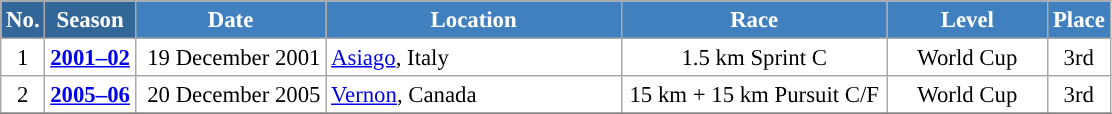<table class="wikitable sortable" style="font-size:95%; text-align:center; border:grey solid 1px; border-collapse:collapse; background:#ffffff;">
<tr style="background:#efefef;">
<th style="background-color:#369; color:white;">No.</th>
<th style="background-color:#369; color:white;">Season</th>
<th style="background-color:#4180be; color:white; width:120px;">Date</th>
<th style="background-color:#4180be; color:white; width:190px;">Location</th>
<th style="background-color:#4180be; color:white; width:170px;">Race</th>
<th style="background-color:#4180be; color:white; width:100px;">Level</th>
<th style="background-color:#4180be; color:white;">Place</th>
</tr>
<tr>
<td align=center>1</td>
<td rowspan=1 align=center><strong><a href='#'>2001–02</a></strong></td>
<td align=right>19 December 2001</td>
<td align=left> <a href='#'>Asiago</a>, Italy</td>
<td>1.5 km Sprint C</td>
<td>World Cup</td>
<td>3rd</td>
</tr>
<tr>
<td align=center>2</td>
<td rowspan=1 align=center><strong><a href='#'>2005–06</a></strong></td>
<td align=right>20 December 2005</td>
<td align=left> <a href='#'>Vernon</a>, Canada</td>
<td>15 km + 15 km Pursuit C/F</td>
<td>World Cup</td>
<td>3rd</td>
</tr>
<tr>
</tr>
</table>
